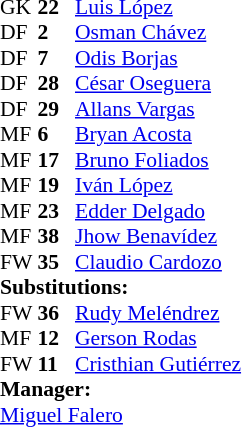<table style = "font-size: 90%" cellspacing = "0" cellpadding = "0">
<tr>
<td colspan = 4></td>
</tr>
<tr>
<th style="width:25px;"></th>
<th style="width:25px;"></th>
</tr>
<tr>
<td>GK</td>
<td><strong>22</strong></td>
<td> <a href='#'>Luis López</a></td>
</tr>
<tr>
<td>DF</td>
<td><strong>2</strong></td>
<td> <a href='#'>Osman Chávez</a></td>
</tr>
<tr>
<td>DF</td>
<td><strong>7</strong></td>
<td> <a href='#'>Odis Borjas</a></td>
<td></td>
<td></td>
</tr>
<tr>
<td>DF</td>
<td><strong>28</strong></td>
<td> <a href='#'>César Oseguera</a></td>
</tr>
<tr>
<td>DF</td>
<td><strong>29</strong></td>
<td> <a href='#'>Allans Vargas</a></td>
</tr>
<tr>
<td>MF</td>
<td><strong>6</strong></td>
<td> <a href='#'>Bryan Acosta</a></td>
</tr>
<tr>
<td>MF</td>
<td><strong>17</strong></td>
<td> <a href='#'>Bruno Foliados</a></td>
<td></td>
<td></td>
<td></td>
<td></td>
</tr>
<tr>
<td>MF</td>
<td><strong>19</strong></td>
<td> <a href='#'>Iván López</a></td>
<td></td>
<td></td>
</tr>
<tr>
<td>MF</td>
<td><strong>23</strong></td>
<td> <a href='#'>Edder Delgado</a></td>
</tr>
<tr>
<td>MF</td>
<td><strong>38</strong></td>
<td> <a href='#'>Jhow Benavídez</a></td>
</tr>
<tr>
<td>FW</td>
<td><strong>35</strong></td>
<td> <a href='#'>Claudio Cardozo</a></td>
<td></td>
<td></td>
<td></td>
<td></td>
</tr>
<tr>
<td colspan = 3><strong>Substitutions:</strong></td>
</tr>
<tr>
<td>FW</td>
<td><strong>36</strong></td>
<td> <a href='#'>Rudy Meléndrez</a></td>
<td></td>
<td></td>
<td></td>
<td></td>
</tr>
<tr>
<td>MF</td>
<td><strong>12</strong></td>
<td> <a href='#'>Gerson Rodas</a></td>
<td></td>
<td></td>
</tr>
<tr>
<td>FW</td>
<td><strong>11</strong></td>
<td> <a href='#'>Cristhian Gutiérrez</a></td>
<td></td>
<td></td>
</tr>
<tr>
<td colspan = 3><strong>Manager:</strong></td>
</tr>
<tr>
<td colspan = 3> <a href='#'>Miguel Falero</a></td>
</tr>
</table>
